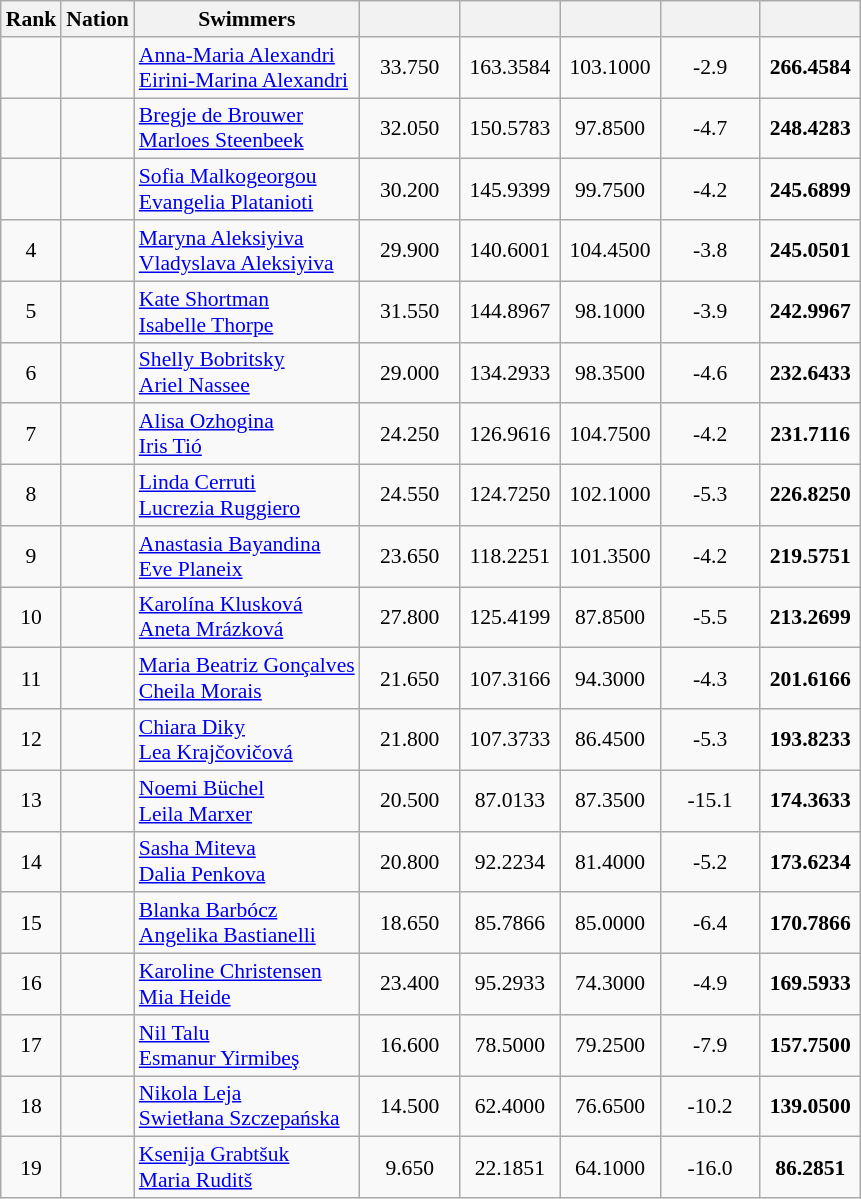<table class="wikitable sortable" style="text-align:center; font-size:90%">
<tr>
<th>Rank</th>
<th>Nation</th>
<th>Swimmers</th>
<th width=60></th>
<th width=60></th>
<th width=60></th>
<th width=60></th>
<th width=60></th>
</tr>
<tr>
<td></td>
<td align=left></td>
<td align=left><a href='#'>Anna-Maria Alexandri</a><br><a href='#'>Eirini-Marina Alexandri</a></td>
<td>33.750</td>
<td>163.3584</td>
<td>103.1000</td>
<td>-2.9</td>
<td><strong>266.4584</strong></td>
</tr>
<tr>
<td></td>
<td align=left></td>
<td align=left><a href='#'>Bregje de Brouwer</a><br><a href='#'>Marloes Steenbeek</a></td>
<td>32.050</td>
<td>150.5783</td>
<td>97.8500</td>
<td>-4.7</td>
<td><strong>248.4283</strong></td>
</tr>
<tr>
<td></td>
<td align=left></td>
<td align=left><a href='#'>Sofia Malkogeorgou</a><br><a href='#'>Evangelia Platanioti</a></td>
<td>30.200</td>
<td>145.9399</td>
<td>99.7500</td>
<td>-4.2</td>
<td><strong>245.6899</strong></td>
</tr>
<tr>
<td>4</td>
<td align=left></td>
<td align=left><a href='#'>Maryna Aleksiyiva</a><br><a href='#'>Vladyslava Aleksiyiva</a></td>
<td>29.900</td>
<td>140.6001</td>
<td>104.4500</td>
<td>-3.8</td>
<td><strong>245.0501</strong></td>
</tr>
<tr>
<td>5</td>
<td align=left></td>
<td align=left><a href='#'>Kate Shortman</a><br><a href='#'>Isabelle Thorpe</a></td>
<td>31.550</td>
<td>144.8967</td>
<td>98.1000</td>
<td>-3.9</td>
<td><strong>242.9967</strong></td>
</tr>
<tr>
<td>6</td>
<td align=left></td>
<td align=left><a href='#'>Shelly Bobritsky</a><br><a href='#'>Ariel Nassee</a></td>
<td>29.000</td>
<td>134.2933</td>
<td>98.3500</td>
<td>-4.6</td>
<td><strong>232.6433</strong></td>
</tr>
<tr>
<td>7</td>
<td align=left></td>
<td align=left><a href='#'>Alisa Ozhogina</a><br><a href='#'>Iris Tió</a></td>
<td>24.250</td>
<td>126.9616</td>
<td>104.7500</td>
<td>-4.2</td>
<td><strong>231.7116</strong></td>
</tr>
<tr>
<td>8</td>
<td align=left></td>
<td align=left><a href='#'>Linda Cerruti</a><br><a href='#'>Lucrezia Ruggiero</a></td>
<td>24.550</td>
<td>124.7250</td>
<td>102.1000</td>
<td>-5.3</td>
<td><strong>226.8250</strong></td>
</tr>
<tr>
<td>9</td>
<td align=left></td>
<td align=left><a href='#'>Anastasia Bayandina</a><br><a href='#'>Eve Planeix</a></td>
<td>23.650</td>
<td>118.2251</td>
<td>101.3500</td>
<td>-4.2</td>
<td><strong>219.5751</strong></td>
</tr>
<tr>
<td>10</td>
<td align=left></td>
<td align=left><a href='#'>Karolína Klusková</a><br><a href='#'>Aneta Mrázková</a></td>
<td>27.800</td>
<td>125.4199</td>
<td>87.8500</td>
<td>-5.5</td>
<td><strong>213.2699</strong></td>
</tr>
<tr>
<td>11</td>
<td align=left></td>
<td align=left><a href='#'>Maria Beatriz Gonçalves</a><br><a href='#'>Cheila Morais</a></td>
<td>21.650</td>
<td>107.3166</td>
<td>94.3000</td>
<td>-4.3</td>
<td><strong>201.6166</strong></td>
</tr>
<tr>
<td>12</td>
<td align=left></td>
<td align=left><a href='#'>Chiara Diky</a><br><a href='#'>Lea Krajčovičová</a></td>
<td>21.800</td>
<td>107.3733</td>
<td>86.4500</td>
<td>-5.3</td>
<td><strong>193.8233</strong></td>
</tr>
<tr>
<td>13</td>
<td align=left></td>
<td align=left><a href='#'>Noemi Büchel</a><br><a href='#'>Leila Marxer</a></td>
<td>20.500</td>
<td>87.0133</td>
<td>87.3500</td>
<td>-15.1</td>
<td><strong>174.3633</strong></td>
</tr>
<tr>
<td>14</td>
<td align=left></td>
<td align=left><a href='#'>Sasha Miteva</a><br><a href='#'>Dalia Penkova</a></td>
<td>20.800</td>
<td>92.2234</td>
<td>81.4000</td>
<td>-5.2</td>
<td><strong>173.6234</strong></td>
</tr>
<tr>
<td>15</td>
<td align=left></td>
<td align=left><a href='#'>Blanka Barbócz</a><br><a href='#'>Angelika Bastianelli</a></td>
<td>18.650</td>
<td>85.7866</td>
<td>85.0000</td>
<td>-6.4</td>
<td><strong>170.7866</strong></td>
</tr>
<tr>
<td>16</td>
<td align=left></td>
<td align=left><a href='#'>Karoline Christensen</a><br><a href='#'>Mia Heide</a></td>
<td>23.400</td>
<td>95.2933</td>
<td>74.3000</td>
<td>-4.9</td>
<td><strong>169.5933</strong></td>
</tr>
<tr>
<td>17</td>
<td align=left></td>
<td align=left><a href='#'>Nil Talu</a><br><a href='#'>Esmanur Yirmibeş</a></td>
<td>16.600</td>
<td>78.5000</td>
<td>79.2500</td>
<td>-7.9</td>
<td><strong>157.7500</strong></td>
</tr>
<tr>
<td>18</td>
<td align=left></td>
<td align=left><a href='#'>Nikola Leja</a><br><a href='#'>Swietłana Szczepańska</a></td>
<td>14.500</td>
<td>62.4000</td>
<td>76.6500</td>
<td>-10.2</td>
<td><strong>139.0500</strong></td>
</tr>
<tr>
<td>19</td>
<td align=left></td>
<td align=left><a href='#'>Ksenija Grabtšuk</a><br><a href='#'>Maria Ruditš</a></td>
<td>9.650</td>
<td>22.1851</td>
<td>64.1000</td>
<td>-16.0</td>
<td><strong>86.2851</strong></td>
</tr>
</table>
